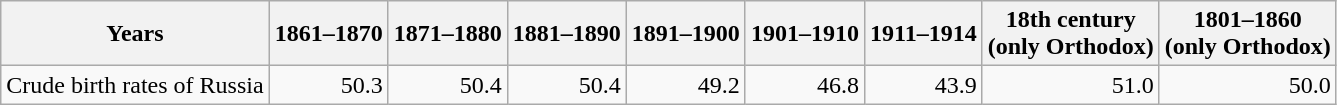<table class="wikitable " style="text-align:right">
<tr>
<th scope="col">Years</th>
<th scope="col">1861–1870</th>
<th scope="col">1871–1880</th>
<th scope="col">1881–1890</th>
<th scope="col">1891–1900</th>
<th scope="col">1901–1910</th>
<th scope="col">1911–1914</th>
<th scope="col">18th century<br>(only Orthodox)</th>
<th scope="col">1801–1860<br>(only Orthodox)</th>
</tr>
<tr>
<td>Crude birth rates of Russia</td>
<td>50.3</td>
<td>50.4</td>
<td>50.4</td>
<td>49.2</td>
<td>46.8</td>
<td>43.9</td>
<td>51.0</td>
<td>50.0</td>
</tr>
</table>
